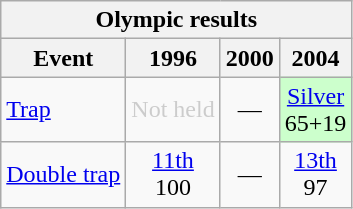<table class="wikitable" style="text-align: center">
<tr>
<th colspan=5>Olympic results</th>
</tr>
<tr>
<th>Event</th>
<th>1996</th>
<th>2000</th>
<th>2004</th>
</tr>
<tr>
<td align=left><a href='#'>Trap</a></td>
<td style="color: #cccccc">Not held</td>
<td>—</td>
<td style="background: #ccffcc"> <a href='#'>Silver</a><br>65+19</td>
</tr>
<tr>
<td align=left><a href='#'>Double trap</a></td>
<td><a href='#'>11th</a><br>100</td>
<td>—</td>
<td><a href='#'>13th</a><br>97</td>
</tr>
</table>
